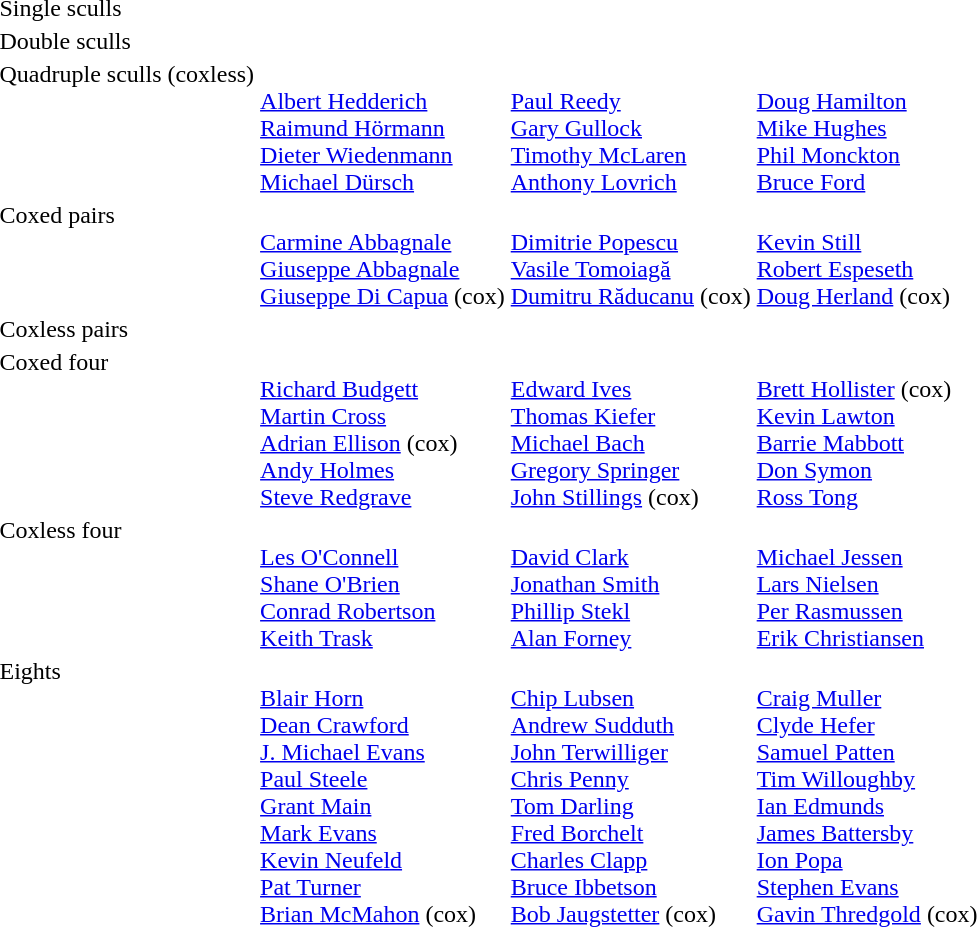<table>
<tr>
<td>Single sculls<br></td>
<td></td>
<td></td>
<td></td>
</tr>
<tr valign="top">
<td>Double sculls<br></td>
<td></td>
<td></td>
<td></td>
</tr>
<tr valign="top">
<td>Quadruple sculls (coxless)<br></td>
<td><br><a href='#'>Albert Hedderich</a><br><a href='#'>Raimund Hörmann</a><br><a href='#'>Dieter Wiedenmann</a><br><a href='#'>Michael Dürsch</a></td>
<td><br><a href='#'>Paul Reedy</a><br><a href='#'>Gary Gullock</a><br><a href='#'>Timothy McLaren</a><br><a href='#'>Anthony Lovrich</a></td>
<td><br><a href='#'>Doug Hamilton</a><br><a href='#'>Mike Hughes</a><br><a href='#'>Phil Monckton</a><br><a href='#'>Bruce Ford</a></td>
</tr>
<tr valign="top">
<td>Coxed pairs<br></td>
<td nowrap><br><a href='#'>Carmine Abbagnale</a><br><a href='#'>Giuseppe Abbagnale</a><br><a href='#'>Giuseppe Di Capua</a> (cox)</td>
<td><br><a href='#'>Dimitrie Popescu</a><br><a href='#'>Vasile Tomoiagă</a><br><a href='#'>Dumitru Răducanu</a> (cox)</td>
<td><br><a href='#'>Kevin Still</a><br><a href='#'>Robert Espeseth</a><br><a href='#'>Doug Herland</a> (cox)</td>
</tr>
<tr valign="top">
<td>Coxless pairs<br></td>
<td></td>
<td nowrap></td>
<td nowrap></td>
</tr>
<tr valign="top">
<td>Coxed four<br></td>
<td><br><a href='#'>Richard Budgett</a><br><a href='#'>Martin Cross</a><br><a href='#'>Adrian Ellison</a> (cox)<br><a href='#'>Andy Holmes</a><br><a href='#'>Steve Redgrave</a></td>
<td><br><a href='#'>Edward Ives</a><br><a href='#'>Thomas Kiefer</a><br><a href='#'>Michael Bach</a><br><a href='#'>Gregory Springer</a><br><a href='#'>John Stillings</a> (cox)</td>
<td><br><a href='#'>Brett Hollister</a> (cox)<br><a href='#'>Kevin Lawton</a><br><a href='#'>Barrie Mabbott</a><br><a href='#'>Don Symon</a><br><a href='#'>Ross Tong</a></td>
</tr>
<tr valign="top">
<td>Coxless four<br></td>
<td><br><a href='#'>Les O'Connell</a><br><a href='#'>Shane O'Brien</a><br><a href='#'>Conrad Robertson</a><br><a href='#'>Keith Trask</a></td>
<td><br><a href='#'>David Clark</a><br><a href='#'>Jonathan Smith</a><br><a href='#'>Phillip Stekl</a><br><a href='#'>Alan Forney</a></td>
<td><br><a href='#'>Michael Jessen</a><br><a href='#'>Lars Nielsen</a><br><a href='#'>Per Rasmussen</a><br><a href='#'>Erik Christiansen</a></td>
</tr>
<tr valign="top">
<td>Eights<br></td>
<td><br><a href='#'>Blair Horn</a><br><a href='#'>Dean Crawford</a><br><a href='#'>J. Michael Evans</a><br><a href='#'>Paul Steele</a><br><a href='#'>Grant Main</a><br><a href='#'>Mark Evans</a><br><a href='#'>Kevin Neufeld</a><br><a href='#'>Pat Turner</a><br><a href='#'>Brian McMahon</a> (cox)</td>
<td><br><a href='#'>Chip Lubsen</a><br><a href='#'>Andrew Sudduth</a><br><a href='#'>John Terwilliger</a><br><a href='#'>Chris Penny</a><br><a href='#'>Tom Darling</a><br><a href='#'>Fred Borchelt</a><br><a href='#'>Charles Clapp</a><br><a href='#'>Bruce Ibbetson</a><br><a href='#'>Bob Jaugstetter</a> (cox)</td>
<td><br><a href='#'>Craig Muller</a><br><a href='#'>Clyde Hefer</a><br><a href='#'>Samuel Patten</a><br><a href='#'>Tim Willoughby</a><br><a href='#'>Ian Edmunds</a><br><a href='#'>James Battersby</a><br><a href='#'>Ion Popa</a><br><a href='#'>Stephen Evans</a><br><a href='#'>Gavin Thredgold</a> (cox)</td>
</tr>
</table>
